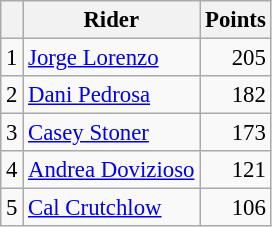<table class="wikitable" style="font-size: 95%;">
<tr>
<th></th>
<th>Rider</th>
<th>Points</th>
</tr>
<tr>
<td align=center>1</td>
<td> <a href='#'>Jorge Lorenzo</a></td>
<td align=right>205</td>
</tr>
<tr>
<td align=center>2</td>
<td> <a href='#'>Dani Pedrosa</a></td>
<td align=right>182</td>
</tr>
<tr>
<td align=center>3</td>
<td> <a href='#'>Casey Stoner</a></td>
<td align=right>173</td>
</tr>
<tr>
<td align=center>4</td>
<td> <a href='#'>Andrea Dovizioso</a></td>
<td align=right>121</td>
</tr>
<tr>
<td align=center>5</td>
<td> <a href='#'>Cal Crutchlow</a></td>
<td align=right>106</td>
</tr>
</table>
